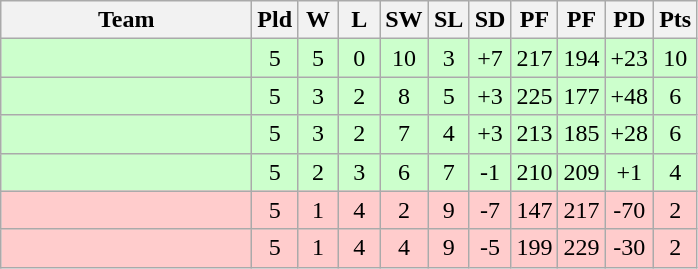<table class=wikitable style="text-align:center">
<tr>
<th width=160>Team</th>
<th width=20>Pld</th>
<th width=20>W</th>
<th width=20>L</th>
<th width=20>SW</th>
<th width=20>SL</th>
<th width=20>SD</th>
<th width=20>PF</th>
<th width=20>PF</th>
<th width=20>PD</th>
<th width=20>Pts</th>
</tr>
<tr bgcolor="ccffcc">
<td align=left></td>
<td>5</td>
<td>5</td>
<td>0</td>
<td>10</td>
<td>3</td>
<td>+7</td>
<td>217</td>
<td>194</td>
<td>+23</td>
<td>10</td>
</tr>
<tr bgcolor="ccffcc">
<td align=left></td>
<td>5</td>
<td>3</td>
<td>2</td>
<td>8</td>
<td>5</td>
<td>+3</td>
<td>225</td>
<td>177</td>
<td>+48</td>
<td>6</td>
</tr>
<tr bgcolor="ccffcc">
<td align=left></td>
<td>5</td>
<td>3</td>
<td>2</td>
<td>7</td>
<td>4</td>
<td>+3</td>
<td>213</td>
<td>185</td>
<td>+28</td>
<td>6</td>
</tr>
<tr bgcolor="ccffcc">
<td align=left></td>
<td>5</td>
<td>2</td>
<td>3</td>
<td>6</td>
<td>7</td>
<td>-1</td>
<td>210</td>
<td>209</td>
<td>+1</td>
<td>4</td>
</tr>
<tr bgcolor="ffcccc">
<td align=left></td>
<td>5</td>
<td>1</td>
<td>4</td>
<td>2</td>
<td>9</td>
<td>-7</td>
<td>147</td>
<td>217</td>
<td>-70</td>
<td>2</td>
</tr>
<tr bgcolor="ffcccc">
<td align=left></td>
<td>5</td>
<td>1</td>
<td>4</td>
<td>4</td>
<td>9</td>
<td>-5</td>
<td>199</td>
<td>229</td>
<td>-30</td>
<td>2</td>
</tr>
</table>
